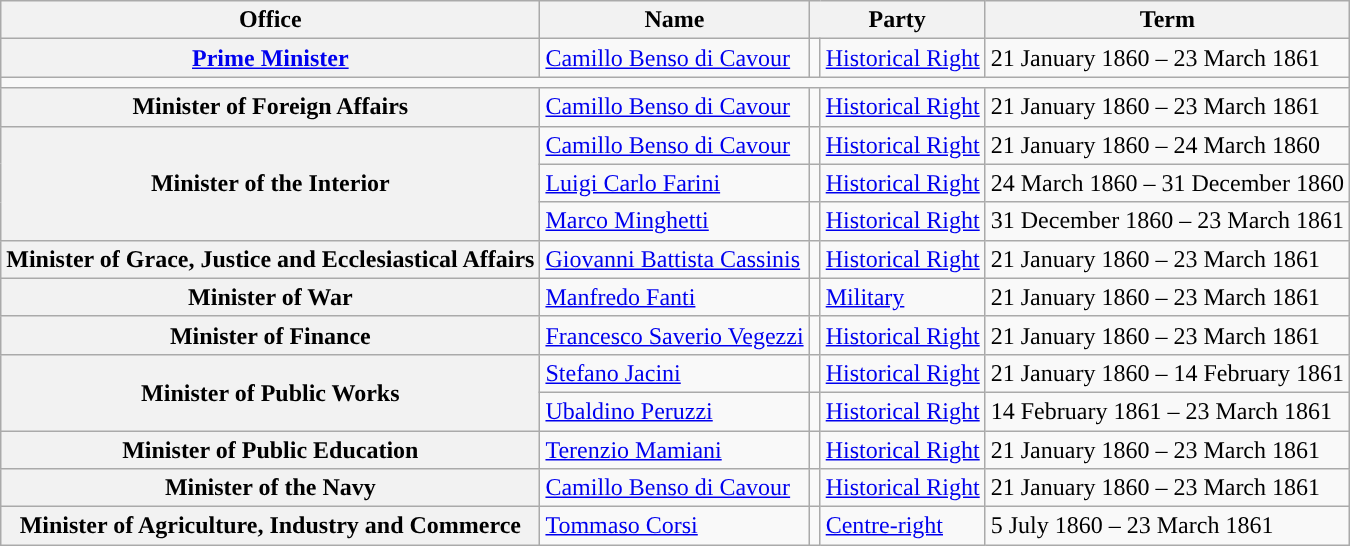<table class="wikitable" style="font-size: 100%;">
<tr>
<th>Office</th>
<th>Name</th>
<th colspan=2>Party</th>
<th>Term</th>
</tr>
<tr>
<th><a href='#'>Prime Minister</a></th>
<td><a href='#'>Camillo Benso di Cavour</a></td>
<td style="color:inherit;background:"></td>
<td><a href='#'>Historical Right</a></td>
<td>21 January 1860 – 23 March 1861</td>
</tr>
<tr>
<td colspan=6></td>
</tr>
<tr>
<th>Minister of Foreign Affairs</th>
<td><a href='#'>Camillo Benso di Cavour</a></td>
<td style="color:inherit;background:"></td>
<td><a href='#'>Historical Right</a></td>
<td>21 January 1860 – 23 March 1861</td>
</tr>
<tr>
<th rowspan=3>Minister of the Interior</th>
<td><a href='#'>Camillo Benso di Cavour</a></td>
<td style="color:inherit;background:"></td>
<td><a href='#'>Historical Right</a></td>
<td>21 January 1860 – 24 March 1860</td>
</tr>
<tr>
<td><a href='#'>Luigi Carlo Farini</a></td>
<td style="color:inherit;background:"></td>
<td><a href='#'>Historical Right</a></td>
<td>24 March 1860 – 31 December 1860</td>
</tr>
<tr>
<td><a href='#'>Marco Minghetti</a></td>
<td style="color:inherit;background:"></td>
<td><a href='#'>Historical Right</a></td>
<td>31 December 1860 – 23 March 1861</td>
</tr>
<tr>
<th>Minister of Grace, Justice and Ecclesiastical Affairs</th>
<td><a href='#'>Giovanni Battista Cassinis</a></td>
<td style="color:inherit;background:"></td>
<td><a href='#'>Historical Right</a></td>
<td>21 January 1860 – 23 March 1861</td>
</tr>
<tr>
<th>Minister of War</th>
<td><a href='#'>Manfredo Fanti</a></td>
<td style="color:inherit;background:"></td>
<td><a href='#'>Military</a></td>
<td>21 January 1860 – 23 March 1861</td>
</tr>
<tr>
<th>Minister of Finance</th>
<td><a href='#'>Francesco Saverio Vegezzi</a></td>
<td style="color:inherit;background:"></td>
<td><a href='#'>Historical Right</a></td>
<td>21 January 1860 – 23 March 1861</td>
</tr>
<tr>
<th rowspan=2>Minister of Public Works</th>
<td><a href='#'>Stefano Jacini</a></td>
<td style="color:inherit;background:"></td>
<td><a href='#'>Historical Right</a></td>
<td>21 January 1860 – 14 February 1861</td>
</tr>
<tr>
<td><a href='#'>Ubaldino Peruzzi</a></td>
<td style="color:inherit;background:"></td>
<td><a href='#'>Historical Right</a></td>
<td>14 February 1861 – 23 March 1861</td>
</tr>
<tr>
<th>Minister of Public Education</th>
<td><a href='#'>Terenzio Mamiani</a></td>
<td style="color:inherit;background:"></td>
<td><a href='#'>Historical Right</a></td>
<td>21 January 1860 – 23 March 1861</td>
</tr>
<tr>
<th>Minister of the Navy</th>
<td><a href='#'>Camillo Benso di Cavour</a></td>
<td style="color:inherit;background:"></td>
<td><a href='#'>Historical Right</a></td>
<td>21 January 1860 – 23 March 1861</td>
</tr>
<tr>
<th>Minister of Agriculture, Industry and Commerce</th>
<td><a href='#'>Tommaso Corsi</a></td>
<td style="color:inherit;background:"></td>
<td><a href='#'>Centre-right</a></td>
<td>5 July 1860 – 23 March 1861</td>
</tr>
</table>
